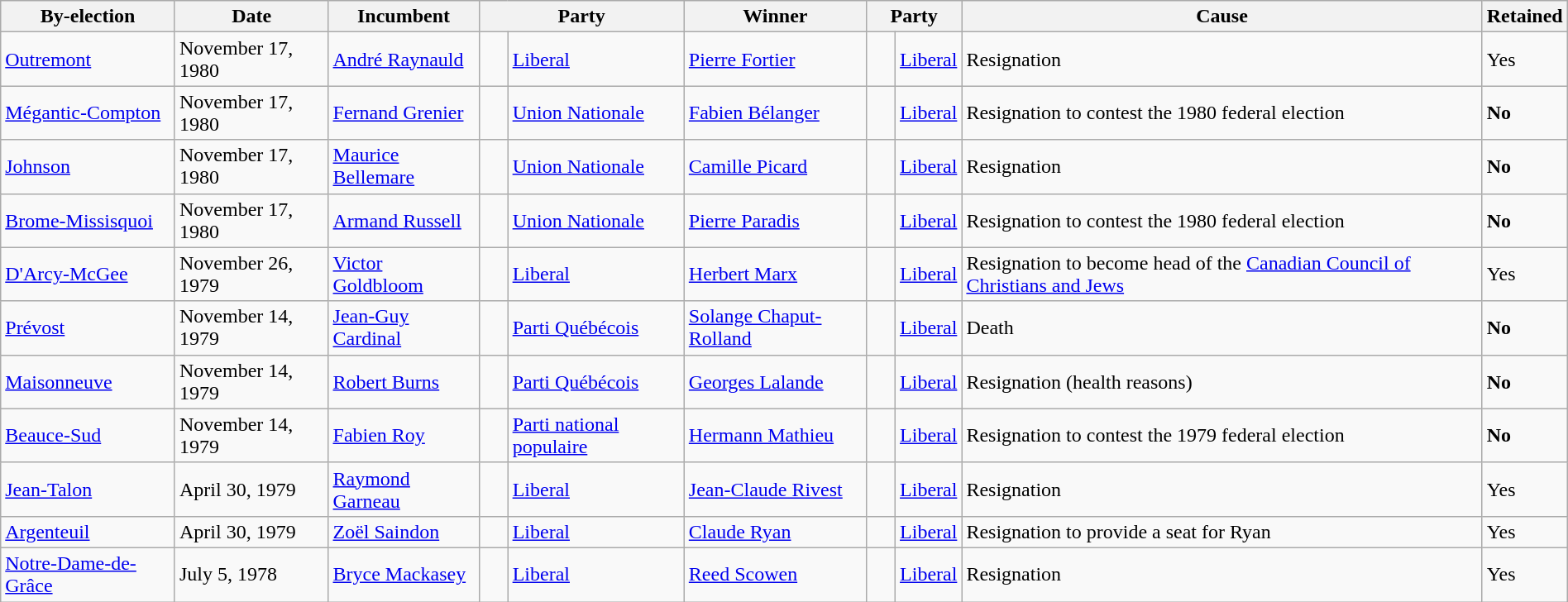<table class=wikitable style="width:100%">
<tr>
<th>By-election</th>
<th>Date</th>
<th>Incumbent</th>
<th colspan=2>Party</th>
<th>Winner</th>
<th colspan=2>Party</th>
<th>Cause</th>
<th>Retained</th>
</tr>
<tr>
<td><a href='#'>Outremont</a></td>
<td>November 17, 1980</td>
<td><a href='#'>André Raynauld</a></td>
<td>    </td>
<td><a href='#'>Liberal</a></td>
<td><a href='#'>Pierre Fortier</a></td>
<td>    </td>
<td><a href='#'>Liberal</a></td>
<td>Resignation</td>
<td>Yes</td>
</tr>
<tr>
<td><a href='#'>Mégantic-Compton</a></td>
<td>November 17, 1980</td>
<td><a href='#'>Fernand Grenier</a></td>
<td>    </td>
<td><a href='#'>Union Nationale</a></td>
<td><a href='#'>Fabien Bélanger</a></td>
<td>    </td>
<td><a href='#'>Liberal</a></td>
<td>Resignation to contest the 1980 federal election</td>
<td><strong>No</strong></td>
</tr>
<tr>
<td><a href='#'>Johnson</a></td>
<td>November 17, 1980</td>
<td><a href='#'>Maurice Bellemare</a></td>
<td>    </td>
<td><a href='#'>Union Nationale</a></td>
<td><a href='#'>Camille Picard</a></td>
<td>    </td>
<td><a href='#'>Liberal</a></td>
<td>Resignation</td>
<td><strong>No</strong></td>
</tr>
<tr>
<td><a href='#'>Brome-Missisquoi</a></td>
<td>November 17, 1980</td>
<td><a href='#'>Armand Russell</a></td>
<td>    </td>
<td><a href='#'>Union Nationale</a></td>
<td><a href='#'>Pierre Paradis</a></td>
<td>    </td>
<td><a href='#'>Liberal</a></td>
<td>Resignation to contest the 1980 federal election</td>
<td><strong>No</strong></td>
</tr>
<tr>
<td><a href='#'>D'Arcy-McGee</a></td>
<td>November 26, 1979</td>
<td><a href='#'>Victor Goldbloom</a></td>
<td>    </td>
<td><a href='#'>Liberal</a></td>
<td><a href='#'>Herbert Marx</a></td>
<td>    </td>
<td><a href='#'>Liberal</a></td>
<td>Resignation to become head of the <a href='#'>Canadian Council of Christians and Jews</a></td>
<td>Yes</td>
</tr>
<tr>
<td><a href='#'>Prévost</a></td>
<td>November 14, 1979</td>
<td><a href='#'>Jean-Guy Cardinal</a></td>
<td>    </td>
<td><a href='#'>Parti Québécois</a></td>
<td><a href='#'>Solange Chaput-Rolland</a></td>
<td>    </td>
<td><a href='#'>Liberal</a></td>
<td>Death</td>
<td><strong>No</strong></td>
</tr>
<tr>
<td><a href='#'>Maisonneuve</a></td>
<td>November 14, 1979</td>
<td><a href='#'>Robert Burns</a></td>
<td>    </td>
<td><a href='#'>Parti Québécois</a></td>
<td><a href='#'>Georges Lalande</a></td>
<td>    </td>
<td><a href='#'>Liberal</a></td>
<td>Resignation (health reasons)</td>
<td><strong>No</strong></td>
</tr>
<tr>
<td><a href='#'>Beauce-Sud</a></td>
<td>November 14, 1979</td>
<td><a href='#'>Fabien Roy</a></td>
<td></td>
<td><a href='#'>Parti national populaire</a></td>
<td><a href='#'>Hermann Mathieu</a></td>
<td>    </td>
<td><a href='#'>Liberal</a></td>
<td>Resignation to contest the 1979 federal election</td>
<td><strong>No</strong></td>
</tr>
<tr>
<td><a href='#'>Jean-Talon</a></td>
<td>April 30, 1979</td>
<td><a href='#'>Raymond Garneau</a></td>
<td>    </td>
<td><a href='#'>Liberal</a></td>
<td><a href='#'>Jean-Claude Rivest</a></td>
<td>    </td>
<td><a href='#'>Liberal</a></td>
<td>Resignation</td>
<td>Yes</td>
</tr>
<tr>
<td><a href='#'>Argenteuil</a></td>
<td>April 30, 1979</td>
<td><a href='#'>Zoël Saindon</a></td>
<td>    </td>
<td><a href='#'>Liberal</a></td>
<td><a href='#'>Claude Ryan</a></td>
<td>    </td>
<td><a href='#'>Liberal</a></td>
<td>Resignation to provide a seat for Ryan</td>
<td>Yes</td>
</tr>
<tr>
<td><a href='#'>Notre-Dame-de-Grâce</a></td>
<td>July 5, 1978</td>
<td><a href='#'>Bryce Mackasey</a></td>
<td>    </td>
<td><a href='#'>Liberal</a></td>
<td><a href='#'>Reed Scowen</a></td>
<td>    </td>
<td><a href='#'>Liberal</a></td>
<td>Resignation</td>
<td>Yes</td>
</tr>
</table>
